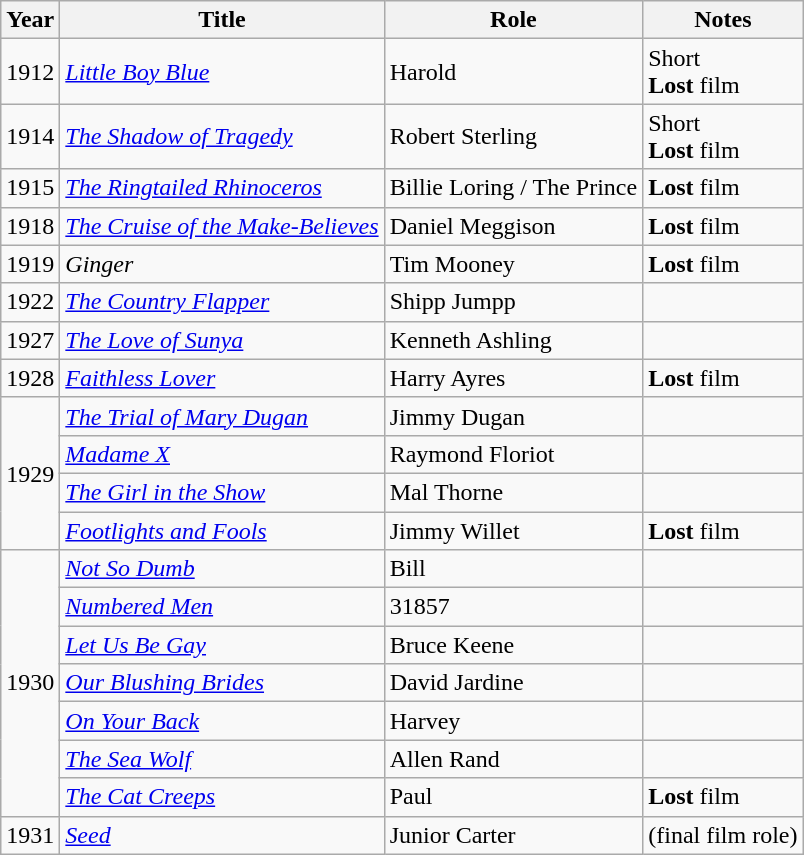<table class="wikitable">
<tr>
<th>Year</th>
<th>Title</th>
<th>Role</th>
<th>Notes</th>
</tr>
<tr>
<td>1912</td>
<td><em><a href='#'>Little Boy Blue</a></em></td>
<td>Harold</td>
<td>Short <br> <strong>Lost</strong> film</td>
</tr>
<tr>
<td>1914</td>
<td><em><a href='#'>The Shadow of Tragedy</a></em></td>
<td>Robert Sterling</td>
<td>Short <br> <strong>Lost</strong> film</td>
</tr>
<tr>
<td>1915</td>
<td><em><a href='#'>The Ringtailed Rhinoceros</a></em></td>
<td>Billie Loring / The Prince</td>
<td><strong>Lost</strong> film</td>
</tr>
<tr>
<td>1918</td>
<td><em><a href='#'>The Cruise of the Make-Believes</a></em></td>
<td>Daniel Meggison</td>
<td><strong>Lost</strong> film</td>
</tr>
<tr>
<td>1919</td>
<td><em>Ginger</em></td>
<td>Tim Mooney</td>
<td><strong>Lost</strong> film</td>
</tr>
<tr>
<td>1922</td>
<td><em><a href='#'>The Country Flapper</a></em></td>
<td>Shipp Jumpp</td>
<td></td>
</tr>
<tr>
<td>1927</td>
<td><em><a href='#'>The Love of Sunya</a></em></td>
<td>Kenneth Ashling</td>
<td></td>
</tr>
<tr>
<td>1928</td>
<td><em><a href='#'>Faithless Lover</a></em></td>
<td>Harry Ayres</td>
<td><strong>Lost</strong> film</td>
</tr>
<tr>
<td rowspan=4>1929</td>
<td><em><a href='#'>The Trial of Mary Dugan</a></em></td>
<td>Jimmy Dugan</td>
<td></td>
</tr>
<tr>
<td><em><a href='#'>Madame X</a></em></td>
<td>Raymond Floriot</td>
<td></td>
</tr>
<tr>
<td><em><a href='#'>The Girl in the Show</a></em></td>
<td>Mal Thorne</td>
<td></td>
</tr>
<tr>
<td><em><a href='#'>Footlights and Fools</a></em></td>
<td>Jimmy Willet</td>
<td><strong>Lost</strong> film</td>
</tr>
<tr>
<td rowspan=7>1930</td>
<td><em><a href='#'>Not So Dumb</a></em></td>
<td>Bill</td>
<td></td>
</tr>
<tr>
<td><em><a href='#'>Numbered Men</a></em></td>
<td>31857</td>
<td></td>
</tr>
<tr>
<td><em><a href='#'>Let Us Be Gay</a></em></td>
<td>Bruce Keene</td>
<td></td>
</tr>
<tr>
<td><em><a href='#'>Our Blushing Brides</a></em></td>
<td>David Jardine</td>
<td></td>
</tr>
<tr>
<td><em><a href='#'>On Your Back</a></em></td>
<td>Harvey</td>
<td></td>
</tr>
<tr>
<td><em><a href='#'>The Sea Wolf</a></em></td>
<td>Allen Rand</td>
<td></td>
</tr>
<tr>
<td><em><a href='#'>The Cat Creeps</a></em></td>
<td>Paul</td>
<td><strong>Lost</strong> film</td>
</tr>
<tr>
<td>1931</td>
<td><em><a href='#'>Seed</a></em></td>
<td>Junior Carter</td>
<td>(final film role)</td>
</tr>
</table>
